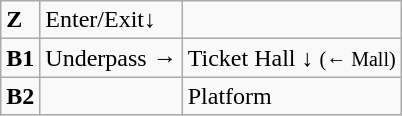<table class="wikitable">
<tr>
<td><strong>Z</strong></td>
<td>Enter/Exit↓</td>
<td></td>
</tr>
<tr>
<td><strong>B1</strong></td>
<td>Underpass →</td>
<td>Ticket Hall ↓ <small>(← Mall)</small></td>
</tr>
<tr>
<td><strong>B2</strong></td>
<td></td>
<td>Platform</td>
</tr>
</table>
